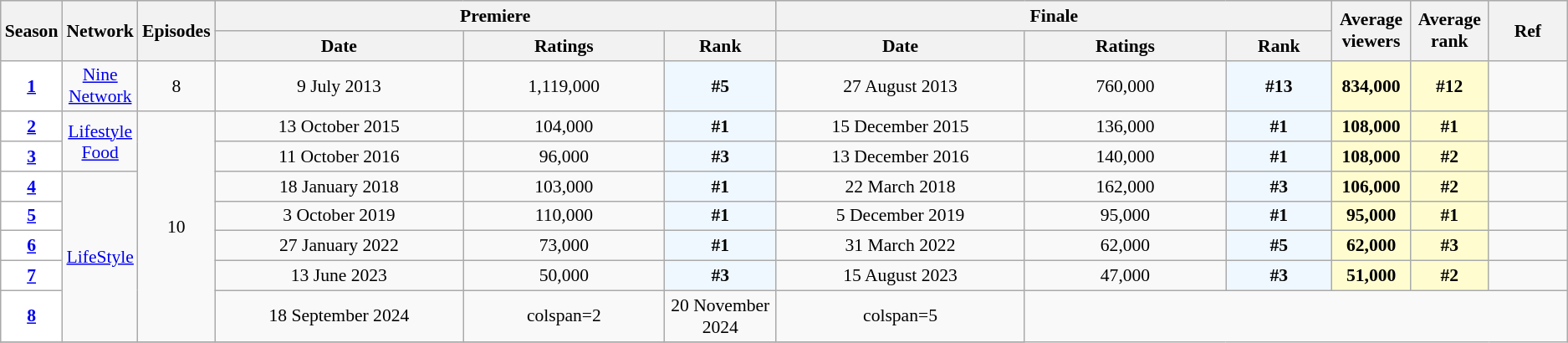<table class="wikitable" style="text-align: center; font-size:90%;">
<tr style="background:#DCDCDC;">
<th scope="col" rowspan="2" style="width:3%;" style="width:10em;" style="background:lightgrey; color:black;">Season</th>
<th scope="col" rowspan="2" style="width:3%;" style="width:10em;" style="background:lightgrey; color:black;">Network</th>
<th scope="col" rowspan="2" style="width:3%;" style="width:10em;" style="background:lightgrey; color:black;">Episodes</th>
<th scope="colgroup" colspan="3" style="width:10em;" style="background:lightgrey; color:black;">Premiere</th>
<th scope="colgroup" colspan="3" style="width:10em;" style="background:lightgrey; color:black;">Finale</th>
<th scope="col" rowspan="2" style="width:5%;" style="width:10em;" style="background:lightgrey; color:black;">Average viewers</th>
<th scope="col" rowspan="2" style="width:5%;" style="width:10em;" style="background:lightgrey; color:black;">Average rank</th>
<th scope="col" rowspan="2" style="width:5%;" style="width:10em;" style="background:lightgrey; color:black;">Ref</th>
</tr>
<tr>
<th scope="col" style="width:10em;" style="background:lightgrey; color:black;">Date</th>
<th scope="col" style="width:8em;" style="background:lightgrey; color:black;">Ratings</th>
<th scope="col" style="width:4em;" style="background:lightgrey; color:black;">Rank</th>
<th scope="col" style="width:10em;" style="background:lightgrey; color:black;">Date</th>
<th scope="col" style="width:8em;" style="background:lightgrey; color:black;">Ratings</th>
<th scope="col" style="width:4em;" style="background:lightgrey; color:black;">Rank</th>
</tr>
<tr>
<th scope="row" style="background:white;"><a href='#'>1</a></th>
<td><a href='#'>Nine Network</a></td>
<td>8</td>
<td>9 July 2013</td>
<td>1,119,000</td>
<td style="background:#F0F8FF"><strong>#5</strong></td>
<td>27 August 2013</td>
<td>760,000</td>
<td style="background:#F0F8FF"><strong>#13</strong></td>
<td style="background:#FFFDD0"><strong>834,000</strong></td>
<td style="background:#FFFDD0"><strong>#12</strong></td>
<td></td>
</tr>
<tr>
<th scope="row" style="background:white;"><a href='#'>2</a></th>
<td rowspan="2"><a href='#'>Lifestyle Food</a></td>
<td rowspan="7">10</td>
<td>13 October 2015</td>
<td>104,000</td>
<td style="background:#F0F8FF"><strong>#1</strong></td>
<td>15 December 2015</td>
<td>136,000</td>
<td style="background:#F0F8FF"><strong>#1</strong></td>
<td style="background:#FFFDD0"><strong>108,000</strong></td>
<td style="background:#FFFDD0"><strong>#1</strong></td>
<td></td>
</tr>
<tr>
<th scope="row" style="background:white;"><a href='#'>3</a></th>
<td>11 October 2016</td>
<td>96,000</td>
<td style="background:#F0F8FF"><strong>#3</strong></td>
<td>13 December 2016</td>
<td>140,000</td>
<td style="background:#F0F8FF"><strong>#1</strong></td>
<td style="background:#FFFDD0"><strong>108,000</strong></td>
<td style="background:#FFFDD0"><strong>#2</strong></td>
<td></td>
</tr>
<tr>
<th scope="row" style="background:white;"><a href='#'>4</a></th>
<td rowspan=5><a href='#'>LifeStyle</a></td>
<td>18 January 2018</td>
<td>103,000</td>
<td style="background:#F0F8FF"><strong>#1</strong></td>
<td>22 March 2018</td>
<td>162,000</td>
<td style="background:#F0F8FF"><strong>#3</strong></td>
<td style="background:#FFFDD0"><strong>106,000</strong></td>
<td style="background:#FFFDD0"><strong>#2</strong></td>
<td></td>
</tr>
<tr>
<th scope="row" style="background:white;"><a href='#'>5</a></th>
<td>3 October 2019</td>
<td>110,000</td>
<td style="background:#F0F8FF"><strong>#1</strong></td>
<td>5 December 2019</td>
<td>95,000</td>
<td style="background:#F0F8FF"><strong>#1</strong></td>
<td style="background:#FFFDD0"><strong>95,000</strong></td>
<td style="background:#FFFDD0"><strong>#1</strong></td>
<td></td>
</tr>
<tr>
<th scope="row" style="background:white;"><a href='#'>6</a></th>
<td>27 January 2022</td>
<td>73,000</td>
<td style="background:#F0F8FF"><strong>#1</strong></td>
<td>31 March 2022</td>
<td>62,000</td>
<td style="background:#F0F8FF"><strong>#5</strong></td>
<td style="background:#FFFDD0"><strong>62,000</strong></td>
<td style="background:#FFFDD0"><strong>#3</strong></td>
<td></td>
</tr>
<tr>
<th scope="row" style="background:white;"><a href='#'>7</a></th>
<td>13 June 2023</td>
<td>50,000</td>
<td style="background:#F0F8FF"><strong>#3</strong></td>
<td>15 August 2023</td>
<td>47,000</td>
<td style="background:#F0F8FF"><strong>#3</strong></td>
<td style="background:#FFFDD0"><strong>51,000</strong></td>
<td style="background:#FFFDD0"><strong>#2</strong></td>
<td></td>
</tr>
<tr>
<th scope="row" style="background:white;"><a href='#'>8</a></th>
<td>18 September 2024</td>
<td>colspan=2 </td>
<td>20 November 2024</td>
<td>colspan=5 </td>
</tr>
<tr>
</tr>
</table>
